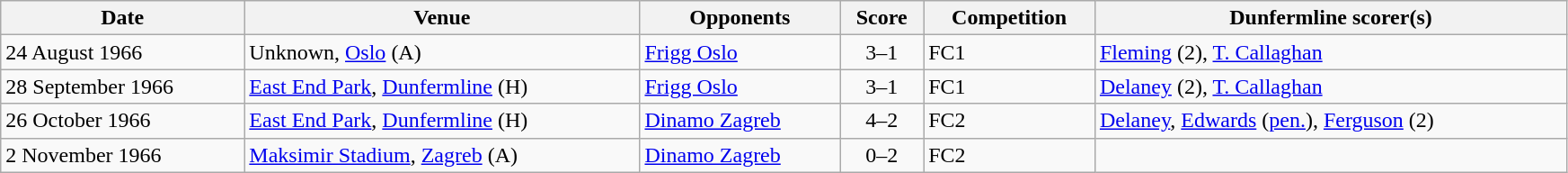<table class="wikitable" width=92%>
<tr>
<th>Date</th>
<th>Venue</th>
<th>Opponents</th>
<th>Score</th>
<th>Competition</th>
<th>Dunfermline scorer(s)</th>
</tr>
<tr>
<td>24 August 1966</td>
<td>Unknown, <a href='#'>Oslo</a> (A)</td>
<td> <a href='#'>Frigg Oslo</a></td>
<td align=center>3–1</td>
<td>FC1</td>
<td><a href='#'>Fleming</a> (2), <a href='#'>T. Callaghan</a></td>
</tr>
<tr>
<td>28 September 1966</td>
<td><a href='#'>East End Park</a>, <a href='#'>Dunfermline</a> (H)</td>
<td> <a href='#'>Frigg Oslo</a></td>
<td align=center>3–1</td>
<td>FC1</td>
<td><a href='#'>Delaney</a> (2), <a href='#'>T. Callaghan</a></td>
</tr>
<tr>
<td>26 October 1966</td>
<td><a href='#'>East End Park</a>, <a href='#'>Dunfermline</a> (H)</td>
<td> <a href='#'>Dinamo Zagreb</a></td>
<td align=center>4–2</td>
<td>FC2</td>
<td><a href='#'>Delaney</a>, <a href='#'>Edwards</a> (<a href='#'>pen.</a>), <a href='#'>Ferguson</a> (2)</td>
</tr>
<tr>
<td>2 November 1966</td>
<td><a href='#'>Maksimir Stadium</a>, <a href='#'>Zagreb</a> (A)</td>
<td> <a href='#'>Dinamo Zagreb</a></td>
<td align=center>0–2</td>
<td>FC2</td>
<td></td>
</tr>
</table>
